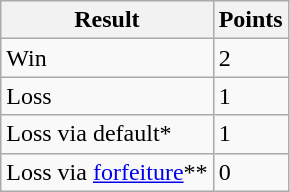<table class=wikitable>
<tr>
<th>Result</th>
<th>Points</th>
</tr>
<tr>
<td>Win</td>
<td>2</td>
</tr>
<tr>
<td>Loss</td>
<td>1</td>
</tr>
<tr>
<td>Loss via default*</td>
<td>1</td>
</tr>
<tr>
<td>Loss via <a href='#'>forfeiture</a>**</td>
<td>0</td>
</tr>
</table>
